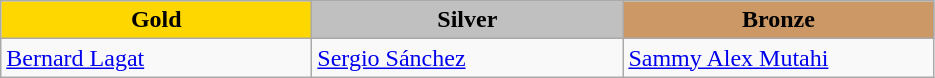<table class="wikitable" style="text-align:left">
<tr align="center">
<td width=200 bgcolor=gold><strong>Gold</strong></td>
<td width=200 bgcolor=silver><strong>Silver</strong></td>
<td width=200 bgcolor=CC9966><strong>Bronze</strong></td>
</tr>
<tr>
<td><a href='#'>Bernard Lagat</a><br><em></em></td>
<td><a href='#'>Sergio Sánchez</a><br><em></em></td>
<td><a href='#'>Sammy Alex Mutahi</a><br><em></em></td>
</tr>
</table>
